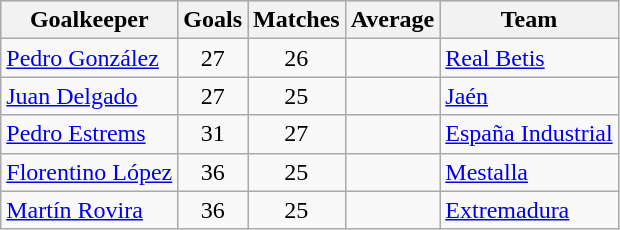<table class="wikitable sortable" class="wikitable">
<tr style="background:#ccc; text-align:center;">
<th>Goalkeeper</th>
<th>Goals</th>
<th>Matches</th>
<th>Average</th>
<th>Team</th>
</tr>
<tr>
<td> <a href='#'>Pedro González</a></td>
<td style="text-align:center;">27</td>
<td style="text-align:center;">26</td>
<td style="text-align:center;"></td>
<td><a href='#'>Real Betis</a></td>
</tr>
<tr>
<td> <a href='#'>Juan Delgado</a></td>
<td style="text-align:center;">27</td>
<td style="text-align:center;">25</td>
<td style="text-align:center;"></td>
<td><a href='#'>Jaén</a></td>
</tr>
<tr>
<td> <a href='#'>Pedro Estrems</a></td>
<td style="text-align:center;">31</td>
<td style="text-align:center;">27</td>
<td style="text-align:center;"></td>
<td><a href='#'>España Industrial</a></td>
</tr>
<tr>
<td> <a href='#'>Florentino López</a></td>
<td style="text-align:center;">36</td>
<td style="text-align:center;">25</td>
<td style="text-align:center;"></td>
<td><a href='#'>Mestalla</a></td>
</tr>
<tr>
<td> <a href='#'>Martín Rovira</a></td>
<td style="text-align:center;">36</td>
<td style="text-align:center;">25</td>
<td style="text-align:center;"></td>
<td><a href='#'>Extremadura</a></td>
</tr>
</table>
